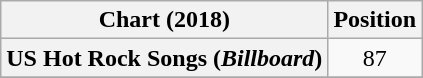<table class="wikitable plainrowheaders sortable">
<tr>
<th>Chart (2018)</th>
<th>Position</th>
</tr>
<tr>
<th scope="row">US Hot Rock Songs (<em>Billboard</em>)</th>
<td style="text-align:center;">87</td>
</tr>
<tr>
</tr>
</table>
